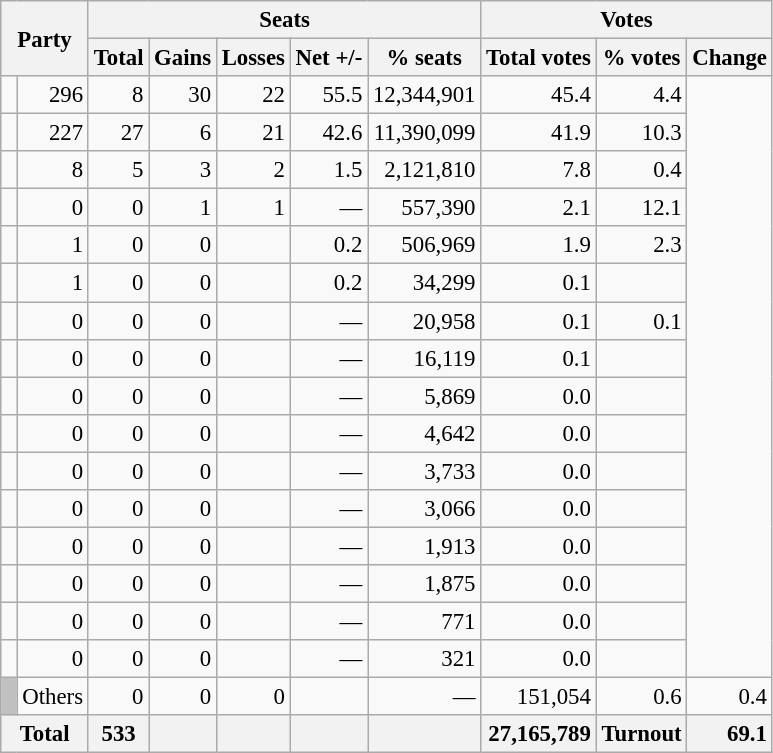<table class="wikitable" style="text-align:right; font-size:95%;">
<tr>
<th colspan="2" rowspan="2">Party</th>
<th colspan="5">Seats</th>
<th colspan="3">Votes</th>
</tr>
<tr>
<th>Total</th>
<th>Gains</th>
<th>Losses</th>
<th>Net +/-</th>
<th>% seats</th>
<th>Total votes</th>
<th>% votes</th>
<th>Change</th>
</tr>
<tr>
<td></td>
<td>296</td>
<td>8</td>
<td>30</td>
<td>22</td>
<td>55.5</td>
<td>12,344,901</td>
<td>45.4</td>
<td>4.4</td>
</tr>
<tr>
<td></td>
<td>227</td>
<td>27</td>
<td>6</td>
<td>21</td>
<td>42.6</td>
<td>11,390,099</td>
<td>41.9</td>
<td>10.3</td>
</tr>
<tr>
<td></td>
<td>8</td>
<td>5</td>
<td>3</td>
<td>2</td>
<td>1.5</td>
<td>2,121,810</td>
<td>7.8</td>
<td>0.4</td>
</tr>
<tr>
<td></td>
<td>0</td>
<td>0</td>
<td>1</td>
<td>1</td>
<td>—</td>
<td>557,390</td>
<td>2.1</td>
<td>12.1</td>
</tr>
<tr>
<td></td>
<td>1</td>
<td>0</td>
<td>0</td>
<td></td>
<td>0.2</td>
<td>506,969</td>
<td>1.9</td>
<td>2.3</td>
</tr>
<tr>
<td></td>
<td>1</td>
<td>0</td>
<td>0</td>
<td></td>
<td>0.2</td>
<td>34,299</td>
<td>0.1</td>
<td></td>
</tr>
<tr>
<td></td>
<td>0</td>
<td>0</td>
<td>0</td>
<td></td>
<td>—</td>
<td>20,958</td>
<td>0.1</td>
<td>0.1</td>
</tr>
<tr>
<td></td>
<td>0</td>
<td>0</td>
<td>0</td>
<td></td>
<td>—</td>
<td>16,119</td>
<td>0.1</td>
<td></td>
</tr>
<tr>
<td></td>
<td>0</td>
<td>0</td>
<td>0</td>
<td></td>
<td>—</td>
<td>5,869</td>
<td>0.0</td>
<td></td>
</tr>
<tr>
<td></td>
<td>0</td>
<td>0</td>
<td>0</td>
<td></td>
<td>—</td>
<td>4,642</td>
<td>0.0</td>
<td></td>
</tr>
<tr>
<td></td>
<td>0</td>
<td>0</td>
<td>0</td>
<td></td>
<td>—</td>
<td>3,733</td>
<td>0.0</td>
<td></td>
</tr>
<tr>
<td></td>
<td>0</td>
<td>0</td>
<td>0</td>
<td></td>
<td>—</td>
<td>3,066</td>
<td>0.0</td>
<td></td>
</tr>
<tr>
<td></td>
<td>0</td>
<td>0</td>
<td>0</td>
<td></td>
<td>—</td>
<td>1,913</td>
<td>0.0</td>
<td></td>
</tr>
<tr>
<td></td>
<td>0</td>
<td>0</td>
<td>0</td>
<td></td>
<td>—</td>
<td>1,875</td>
<td>0.0</td>
<td></td>
</tr>
<tr>
<td></td>
<td>0</td>
<td>0</td>
<td>0</td>
<td></td>
<td>—</td>
<td>771</td>
<td>0.0</td>
<td></td>
</tr>
<tr>
<td></td>
<td>0</td>
<td>0</td>
<td>0</td>
<td></td>
<td>—</td>
<td>321</td>
<td>0.0</td>
<td></td>
</tr>
<tr>
<td style="background:silver;"> </td>
<td align=left>Others</td>
<td>0</td>
<td>0</td>
<td>0</td>
<td></td>
<td>—</td>
<td>151,054</td>
<td>0.6</td>
<td>0.4</td>
</tr>
<tr>
<th colspan="2">Total</th>
<th>533</th>
<th></th>
<th></th>
<th></th>
<th></th>
<th style="text-align: right;">27,165,789</th>
<th align=left>Turnout</th>
<th style="text-align: right;">69.1</th>
</tr>
</table>
